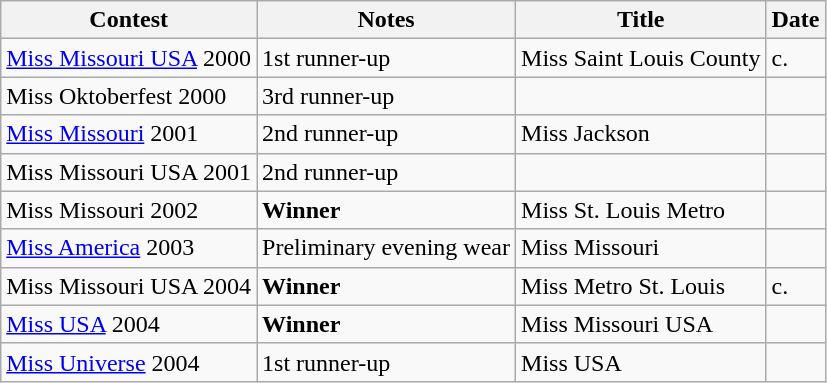<table class="wikitable">
<tr>
<th>Contest</th>
<th>Notes</th>
<th>Title</th>
<th>Date</th>
</tr>
<tr>
<td><a href='#'>Miss Missouri USA</a> 2000</td>
<td>1st runner-up</td>
<td>Miss Saint Louis County</td>
<td>c. </td>
</tr>
<tr>
<td>Miss Oktoberfest 2000</td>
<td>3rd runner-up</td>
<td></td>
<td></td>
</tr>
<tr>
<td><a href='#'>Miss Missouri</a> 2001</td>
<td>2nd runner-up</td>
<td>Miss Jackson</td>
<td></td>
</tr>
<tr>
<td>Miss Missouri USA 2001</td>
<td>2nd runner-up</td>
<td></td>
<td></td>
</tr>
<tr>
<td>Miss Missouri 2002</td>
<td><strong>Winner</strong></td>
<td>Miss St. Louis Metro</td>
<td></td>
</tr>
<tr>
<td><a href='#'>Miss America</a> 2003</td>
<td>Preliminary evening wear</td>
<td>Miss Missouri</td>
<td></td>
</tr>
<tr>
<td>Miss Missouri USA 2004</td>
<td><strong>Winner</strong></td>
<td>Miss Metro St. Louis</td>
<td>c. </td>
</tr>
<tr>
<td><a href='#'>Miss USA</a> 2004</td>
<td><strong>Winner</strong></td>
<td>Miss Missouri USA</td>
<td></td>
</tr>
<tr>
<td><a href='#'>Miss Universe</a> 2004</td>
<td>1st runner-up</td>
<td>Miss USA</td>
<td></td>
</tr>
</table>
